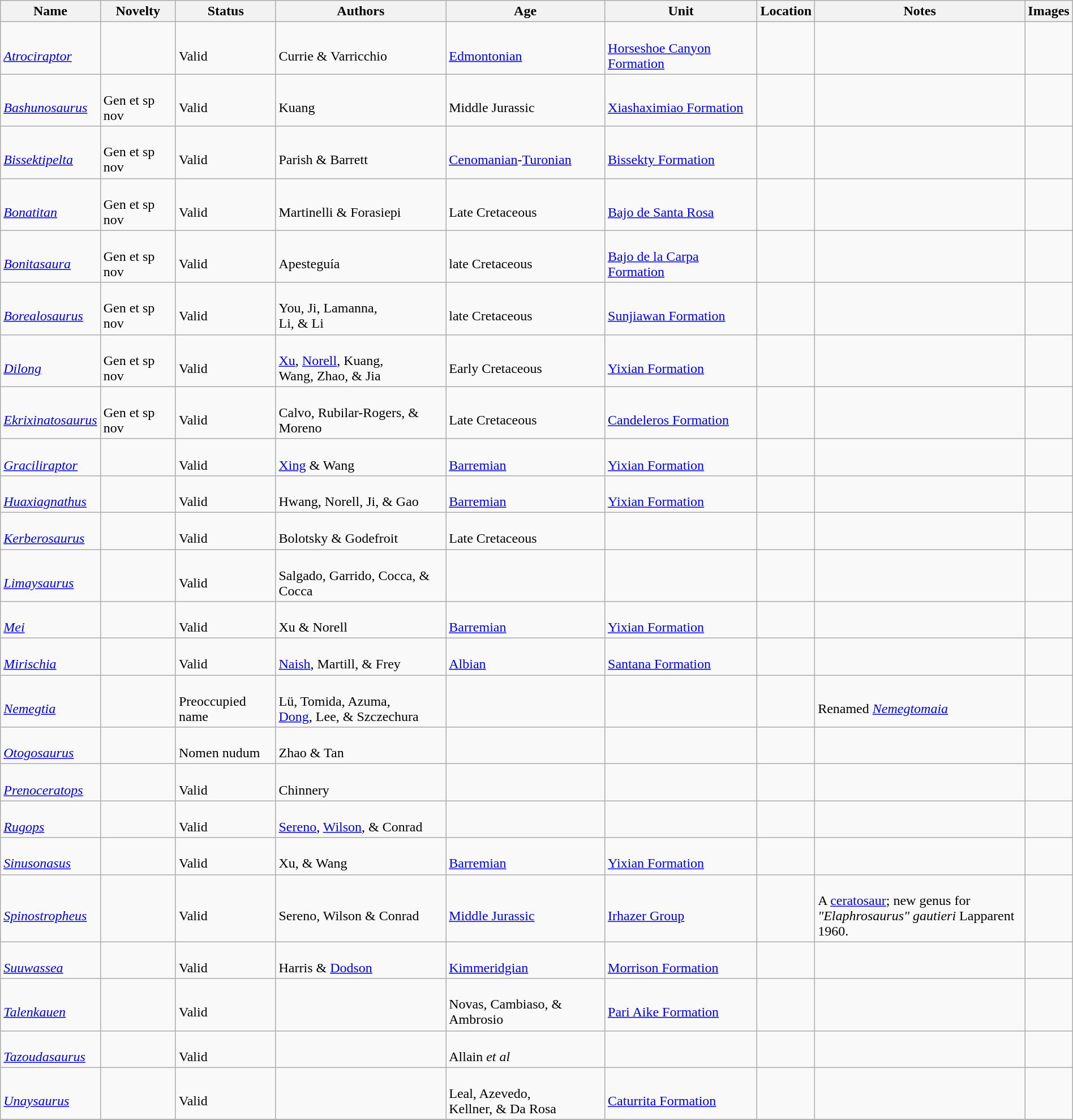<table class="wikitable sortable" align="center" width="100%">
<tr>
<th>Name</th>
<th>Novelty</th>
<th>Status</th>
<th>Authors</th>
<th>Age</th>
<th>Unit</th>
<th>Location</th>
<th>Notes</th>
<th>Images</th>
</tr>
<tr>
<td><br><em><a href='#'>Atrociraptor</a></em></td>
<td></td>
<td><br>Valid</td>
<td><br>Currie & Varricchio</td>
<td><br><a href='#'>Edmontonian</a></td>
<td><br><a href='#'>Horseshoe Canyon Formation</a></td>
<td><br></td>
<td></td>
<td><br></td>
</tr>
<tr>
<td><br><em><a href='#'>Bashunosaurus</a></em></td>
<td><br>Gen et sp nov</td>
<td><br>Valid</td>
<td><br>Kuang</td>
<td><br>Middle Jurassic</td>
<td><br><a href='#'>Xiashaximiao Formation</a></td>
<td><br></td>
<td></td>
<td></td>
</tr>
<tr>
<td><br><em><a href='#'>Bissektipelta</a></em></td>
<td><br>Gen et sp nov</td>
<td><br>Valid</td>
<td><br>Parish & Barrett</td>
<td><br><a href='#'>Cenomanian</a>-<a href='#'>Turonian</a></td>
<td><br><a href='#'>Bissekty Formation</a></td>
<td><br></td>
<td></td>
<td></td>
</tr>
<tr>
<td><br><em><a href='#'>Bonatitan</a></em></td>
<td><br>Gen et sp nov</td>
<td><br>Valid</td>
<td><br>Martinelli & Forasiepi</td>
<td><br>Late Cretaceous</td>
<td><br><a href='#'>Bajo de Santa Rosa</a></td>
<td><br></td>
<td></td>
<td></td>
</tr>
<tr>
<td><br><em><a href='#'>Bonitasaura</a></em></td>
<td><br>Gen et sp nov</td>
<td><br>Valid</td>
<td><br>Apesteguía</td>
<td><br>late Cretaceous</td>
<td><br><a href='#'>Bajo de la Carpa Formation</a></td>
<td><br></td>
<td></td>
<td><br></td>
</tr>
<tr>
<td><br><em><a href='#'>Borealosaurus</a></em></td>
<td><br>Gen et sp nov</td>
<td><br>Valid</td>
<td><br>You, Ji, Lamanna, <br>Li, & Li</td>
<td><br>late Cretaceous</td>
<td><br><a href='#'>Sunjiawan Formation</a></td>
<td><br></td>
<td></td>
<td></td>
</tr>
<tr>
<td><br><em><a href='#'>Dilong</a></em></td>
<td><br>Gen et sp nov</td>
<td><br>Valid</td>
<td><br><a href='#'>Xu</a>, <a href='#'>Norell</a>, Kuang,<br> Wang, Zhao, & Jia</td>
<td><br>Early Cretaceous</td>
<td><br><a href='#'>Yixian Formation</a></td>
<td><br></td>
<td></td>
<td><br></td>
</tr>
<tr>
<td><br><em><a href='#'>Ekrixinatosaurus</a></em></td>
<td><br>Gen et sp nov</td>
<td><br>Valid</td>
<td><br>Calvo, Rubilar-Rogers, & Moreno</td>
<td><br>Late Cretaceous</td>
<td><br><a href='#'>Candeleros Formation</a></td>
<td><br></td>
<td></td>
<td><br></td>
</tr>
<tr>
<td><br><em><a href='#'>Graciliraptor</a></em></td>
<td></td>
<td><br>Valid</td>
<td><br><a href='#'>Xing</a> & Wang</td>
<td><br><a href='#'>Barremian</a></td>
<td><br><a href='#'>Yixian Formation</a></td>
<td><br></td>
<td></td>
<td></td>
</tr>
<tr>
<td><br><em><a href='#'>Huaxiagnathus</a></em></td>
<td></td>
<td><br>Valid</td>
<td><br>Hwang, Norell, Ji, & Gao</td>
<td><br><a href='#'>Barremian</a></td>
<td><br><a href='#'>Yixian Formation</a></td>
<td><br></td>
<td></td>
<td><br></td>
</tr>
<tr>
<td><br><em><a href='#'>Kerberosaurus</a></em></td>
<td></td>
<td><br>Valid</td>
<td><br>Bolotsky & Godefroit</td>
<td><br>Late Cretaceous</td>
<td></td>
<td><br></td>
<td></td>
<td></td>
</tr>
<tr>
<td><br><em><a href='#'>Limaysaurus</a></em></td>
<td></td>
<td><br>Valid</td>
<td><br>Salgado, Garrido, Cocca, & Cocca</td>
<td></td>
<td></td>
<td><br></td>
<td></td>
<td><br></td>
</tr>
<tr>
<td><br><em><a href='#'>Mei</a></em></td>
<td></td>
<td><br>Valid</td>
<td><br>Xu & Norell</td>
<td><br><a href='#'>Barremian</a></td>
<td><br><a href='#'>Yixian Formation</a></td>
<td><br></td>
<td></td>
<td><br></td>
</tr>
<tr>
<td><br><em><a href='#'>Mirischia</a></em></td>
<td></td>
<td><br>Valid</td>
<td><br><a href='#'>Naish</a>, Martill, & Frey</td>
<td><br><a href='#'>Albian</a></td>
<td><br><a href='#'>Santana Formation</a></td>
<td><br></td>
<td></td>
<td><br></td>
</tr>
<tr>
<td><br><em><a href='#'>Nemegtia</a></em></td>
<td></td>
<td><br>Preoccupied name</td>
<td><br>Lü, Tomida, Azuma, <br><a href='#'>Dong</a>, Lee, & Szczechura</td>
<td></td>
<td></td>
<td></td>
<td><br>Renamed <em><a href='#'>Nemegtomaia</a></em></td>
<td></td>
</tr>
<tr>
<td><br><em><a href='#'>Otogosaurus</a></em></td>
<td></td>
<td><br>Nomen nudum</td>
<td><br>Zhao & Tan</td>
<td></td>
<td></td>
<td></td>
<td></td>
<td></td>
</tr>
<tr>
<td><br><em><a href='#'>Prenoceratops</a></em></td>
<td></td>
<td><br>Valid</td>
<td><br>Chinnery</td>
<td></td>
<td></td>
<td><br><br></td>
<td></td>
<td><br></td>
</tr>
<tr>
<td><br><em><a href='#'>Rugops</a></em></td>
<td></td>
<td><br>Valid</td>
<td><br><a href='#'>Sereno</a>, <a href='#'>Wilson</a>, & Conrad</td>
<td></td>
<td></td>
<td><br></td>
<td></td>
<td><br></td>
</tr>
<tr>
<td><br><em><a href='#'>Sinusonasus</a></em></td>
<td></td>
<td><br>Valid</td>
<td><br>Xu, & Wang</td>
<td><br><a href='#'>Barremian</a></td>
<td><br><a href='#'>Yixian Formation</a></td>
<td><br></td>
<td></td>
<td></td>
</tr>
<tr>
<td><br><em><a href='#'>Spinostropheus</a></em></td>
<td></td>
<td><br>Valid</td>
<td><br>Sereno, Wilson & Conrad</td>
<td><br><a href='#'>Middle Jurassic</a></td>
<td><br><a href='#'>Irhazer Group</a></td>
<td><br></td>
<td><br>A <a href='#'>ceratosaur</a>; new genus for <br><em>"Elaphrosaurus" gautieri</em> Lapparent 1960.</td>
<td></td>
</tr>
<tr>
<td><br><em><a href='#'>Suuwassea</a></em></td>
<td></td>
<td><br>Valid</td>
<td><br>Harris & <a href='#'>Dodson</a></td>
<td><br><a href='#'>Kimmeridgian</a></td>
<td><br><a href='#'>Morrison Formation</a></td>
<td><br></td>
<td></td>
<td><br></td>
</tr>
<tr>
<td><br><em><a href='#'>Talenkauen</a></em></td>
<td></td>
<td><br>Valid</td>
<td></td>
<td><br>Novas, Cambiaso, & Ambrosio</td>
<td><br><a href='#'>Pari Aike Formation</a></td>
<td><br></td>
<td></td>
<td><br></td>
</tr>
<tr>
<td><br><em><a href='#'>Tazoudasaurus</a></em></td>
<td></td>
<td><br>Valid</td>
<td></td>
<td><br>Allain <em>et al</em></td>
<td></td>
<td><br></td>
<td></td>
<td></td>
</tr>
<tr>
<td><br><em><a href='#'>Unaysaurus</a></em></td>
<td></td>
<td><br>Valid</td>
<td></td>
<td><br>Leal, Azevedo, <br>Kellner, & Da Rosa</td>
<td><br><a href='#'>Caturrita Formation</a></td>
<td><br></td>
<td></td>
<td><br></td>
</tr>
<tr>
</tr>
</table>
